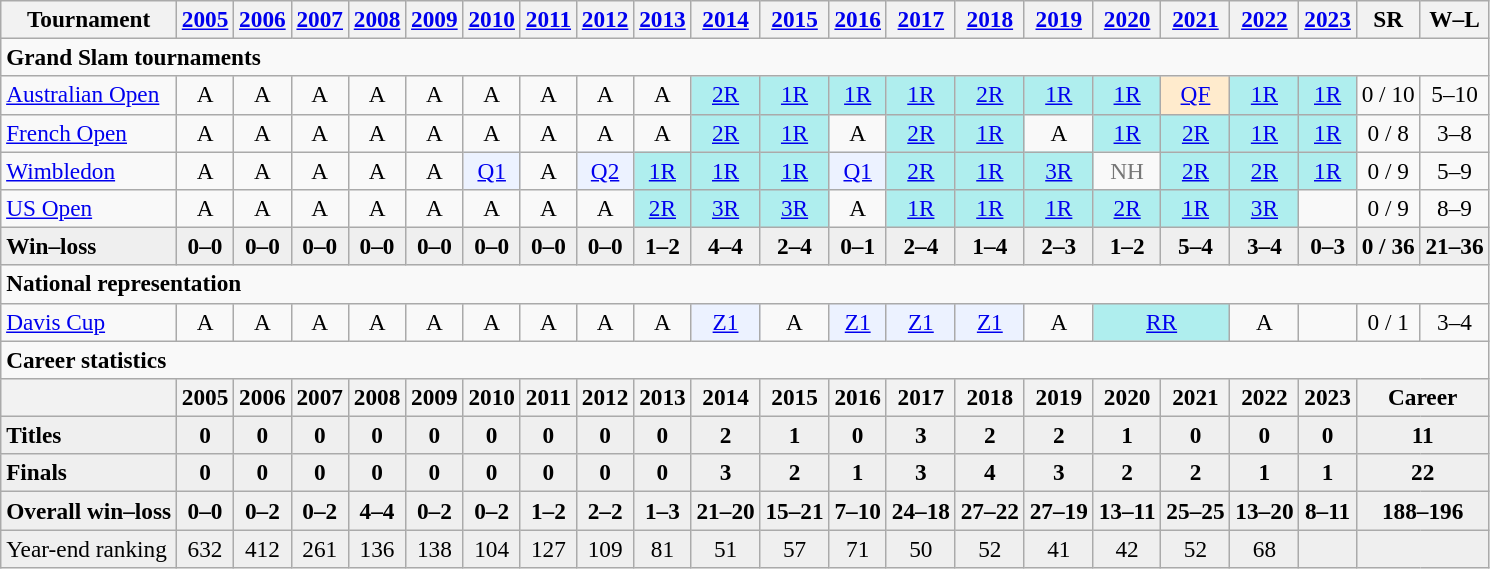<table class=wikitable style=text-align:center;font-size:97%>
<tr>
<th>Tournament</th>
<th><a href='#'>2005</a></th>
<th><a href='#'>2006</a></th>
<th><a href='#'>2007</a></th>
<th><a href='#'>2008</a></th>
<th><a href='#'>2009</a></th>
<th><a href='#'>2010</a></th>
<th><a href='#'>2011</a></th>
<th><a href='#'>2012</a></th>
<th><a href='#'>2013</a></th>
<th><a href='#'>2014</a></th>
<th><a href='#'>2015</a></th>
<th><a href='#'>2016</a></th>
<th><a href='#'>2017</a></th>
<th><a href='#'>2018</a></th>
<th><a href='#'>2019</a></th>
<th><a href='#'>2020</a></th>
<th><a href='#'>2021</a></th>
<th><a href='#'>2022</a></th>
<th><a href='#'>2023</a></th>
<th>SR</th>
<th>W–L</th>
</tr>
<tr>
<td colspan="22" align="left"><strong>Grand Slam tournaments</strong></td>
</tr>
<tr>
<td align=left><a href='#'>Australian Open</a></td>
<td>A</td>
<td>A</td>
<td>A</td>
<td>A</td>
<td>A</td>
<td>A</td>
<td>A</td>
<td>A</td>
<td>A</td>
<td bgcolor=afeeee><a href='#'>2R</a></td>
<td bgcolor=afeeee><a href='#'>1R</a></td>
<td bgcolor=afeeee><a href='#'>1R</a></td>
<td bgcolor=afeeee><a href='#'>1R</a></td>
<td bgcolor=afeeee><a href='#'>2R</a></td>
<td bgcolor=afeeee><a href='#'>1R</a></td>
<td bgcolor=afeeee><a href='#'>1R</a></td>
<td bgcolor=ffebcd><a href='#'>QF</a></td>
<td bgcolor=afeeee><a href='#'>1R</a></td>
<td bgcolor=afeeee><a href='#'>1R</a></td>
<td>0 / 10</td>
<td>5–10</td>
</tr>
<tr>
<td align=left><a href='#'>French Open</a></td>
<td>A</td>
<td>A</td>
<td>A</td>
<td>A</td>
<td>A</td>
<td>A</td>
<td>A</td>
<td>A</td>
<td>A</td>
<td bgcolor=afeeee><a href='#'>2R</a></td>
<td bgcolor=afeeee><a href='#'>1R</a></td>
<td>A</td>
<td bgcolor=afeeee><a href='#'>2R</a></td>
<td bgcolor=afeeee><a href='#'>1R</a></td>
<td>A</td>
<td bgcolor=afeeee><a href='#'>1R</a></td>
<td bgcolor=afeeee><a href='#'>2R</a></td>
<td bgcolor=afeeee><a href='#'>1R</a></td>
<td bgcolor=afeeee><a href='#'>1R</a></td>
<td>0 / 8</td>
<td>3–8</td>
</tr>
<tr>
<td align=left><a href='#'>Wimbledon</a></td>
<td>A</td>
<td>A</td>
<td>A</td>
<td>A</td>
<td>A</td>
<td bgcolor=ecf2ff><a href='#'>Q1</a></td>
<td>A</td>
<td bgcolor=ecf2ff><a href='#'>Q2</a></td>
<td bgcolor=afeeee><a href='#'>1R</a></td>
<td bgcolor=afeeee><a href='#'>1R</a></td>
<td bgcolor=afeeee><a href='#'>1R</a></td>
<td bgcolor=ecf2ff><a href='#'>Q1</a></td>
<td bgcolor=afeeee><a href='#'>2R</a></td>
<td bgcolor=afeeee><a href='#'>1R</a></td>
<td bgcolor=afeeee><a href='#'>3R</a></td>
<td style=color:#767676>NH</td>
<td bgcolor=afeeee><a href='#'>2R</a></td>
<td bgcolor=afeeee><a href='#'>2R</a></td>
<td bgcolor=afeeee><a href='#'>1R</a></td>
<td>0 / 9</td>
<td>5–9</td>
</tr>
<tr>
<td align=left><a href='#'>US Open</a></td>
<td>A</td>
<td>A</td>
<td>A</td>
<td>A</td>
<td>A</td>
<td>A</td>
<td>A</td>
<td>A</td>
<td bgcolor=afeeee><a href='#'>2R</a></td>
<td bgcolor=afeeee><a href='#'>3R</a></td>
<td bgcolor=afeeee><a href='#'>3R</a></td>
<td>A</td>
<td bgcolor=afeeee><a href='#'>1R</a></td>
<td bgcolor=afeeee><a href='#'>1R</a></td>
<td bgcolor=afeeee><a href='#'>1R</a></td>
<td bgcolor=afeeee><a href='#'>2R</a></td>
<td bgcolor=afeeee><a href='#'>1R</a></td>
<td bgcolor=afeeee><a href='#'>3R</a></td>
<td></td>
<td>0 / 9</td>
<td>8–9</td>
</tr>
<tr style=font-weight:bold;background:#efefef>
<td style=text-align:left>Win–loss</td>
<td>0–0</td>
<td>0–0</td>
<td>0–0</td>
<td>0–0</td>
<td>0–0</td>
<td>0–0</td>
<td>0–0</td>
<td>0–0</td>
<td>1–2</td>
<td>4–4</td>
<td>2–4</td>
<td>0–1</td>
<td>2–4</td>
<td>1–4</td>
<td>2–3</td>
<td>1–2</td>
<td>5–4</td>
<td>3–4</td>
<td>0–3</td>
<td>0 / 36</td>
<td>21–36</td>
</tr>
<tr>
<td colspan="22" align="left"><strong>National representation</strong></td>
</tr>
<tr>
<td align=left><a href='#'>Davis Cup</a></td>
<td>A</td>
<td>A</td>
<td>A</td>
<td>A</td>
<td>A</td>
<td>A</td>
<td>A</td>
<td>A</td>
<td>A</td>
<td bgcolor=ecf2ff><a href='#'>Z1</a></td>
<td>A</td>
<td bgcolor=ecf2ff><a href='#'>Z1</a></td>
<td bgcolor=ecf2ff><a href='#'>Z1</a></td>
<td bgcolor=ecf2ff><a href='#'>Z1</a></td>
<td>A</td>
<td colspan=2 bgcolor=afeeee><a href='#'>RR</a></td>
<td>A</td>
<td></td>
<td>0 / 1</td>
<td>3–4</td>
</tr>
<tr>
<td colspan="22" align="left"><strong>Career statistics</strong></td>
</tr>
<tr>
<th></th>
<th>2005</th>
<th>2006</th>
<th>2007</th>
<th>2008</th>
<th>2009</th>
<th>2010</th>
<th>2011</th>
<th>2012</th>
<th>2013</th>
<th>2014</th>
<th>2015</th>
<th>2016</th>
<th>2017</th>
<th>2018</th>
<th>2019</th>
<th>2020</th>
<th>2021</th>
<th>2022</th>
<th>2023</th>
<th colspan="2">Career</th>
</tr>
<tr style=font-weight:bold;background:#efefef>
<td style=text-align:left>Titles</td>
<td>0</td>
<td>0</td>
<td>0</td>
<td>0</td>
<td>0</td>
<td>0</td>
<td>0</td>
<td>0</td>
<td>0</td>
<td>2</td>
<td>1</td>
<td>0</td>
<td>3</td>
<td>2</td>
<td>2</td>
<td>1</td>
<td>0</td>
<td>0</td>
<td>0</td>
<td colspan="2">11</td>
</tr>
<tr style=font-weight:bold;background:#efefef>
<td style=text-align:left>Finals</td>
<td>0</td>
<td>0</td>
<td>0</td>
<td>0</td>
<td>0</td>
<td>0</td>
<td>0</td>
<td>0</td>
<td>0</td>
<td>3</td>
<td>2</td>
<td>1</td>
<td>3</td>
<td>4</td>
<td>3</td>
<td>2</td>
<td>2</td>
<td>1</td>
<td>1</td>
<td colspan="2">22</td>
</tr>
<tr style=font-weight:bold;background:#efefef>
<td style=text-align:left>Overall win–loss</td>
<td>0–0</td>
<td>0–2</td>
<td>0–2</td>
<td>4–4</td>
<td>0–2</td>
<td>0–2</td>
<td>1–2</td>
<td>2–2</td>
<td>1–3</td>
<td>21–20</td>
<td>15–21</td>
<td>7–10</td>
<td>24–18</td>
<td>27–22</td>
<td>27–19</td>
<td>13–11</td>
<td>25–25</td>
<td>13–20</td>
<td>8–11</td>
<td colspan="2">188–196</td>
</tr>
<tr bgcolor=efefef>
<td style=text-align:left>Year-end ranking</td>
<td>632</td>
<td>412</td>
<td>261</td>
<td>136</td>
<td>138</td>
<td>104</td>
<td>127</td>
<td>109</td>
<td>81</td>
<td>51</td>
<td>57</td>
<td>71</td>
<td>50</td>
<td>52</td>
<td>41</td>
<td>42</td>
<td>52</td>
<td>68</td>
<td></td>
<td colspan="2"></td>
</tr>
</table>
